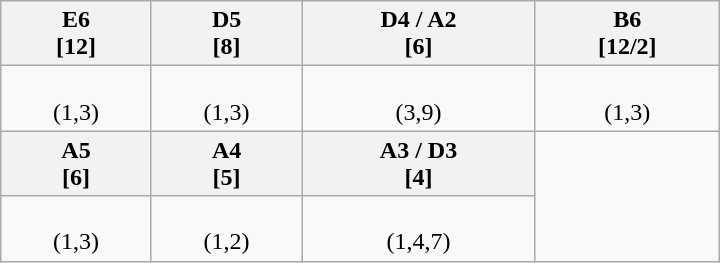<table class=wikitable width=480>
<tr>
<th>E6<br>[12]</th>
<th>D5<br>[8]</th>
<th>D4 / A2<br>[6]</th>
<th>B6<br>[12/2]</th>
</tr>
<tr valign=top align=center>
<td><br>(1,3)</td>
<td><br>(1,3)</td>
<td><br>(3,9)</td>
<td><br>(1,3)</td>
</tr>
<tr>
<th>A5<br>[6]</th>
<th>A4<br>[5]</th>
<th>A3 / D3<br>[4]</th>
</tr>
<tr valign=top align=center>
<td><br>(1,3)</td>
<td><br>(1,2)</td>
<td><br>(1,4,7)</td>
</tr>
</table>
